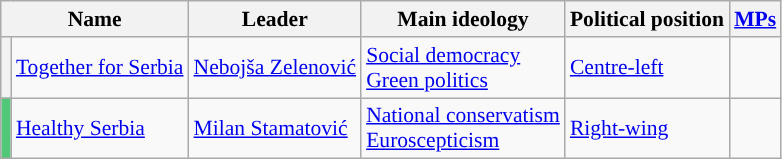<table class="wikitable" style="text-align; font-size:90%;">
<tr>
<th colspan="2">Name</th>
<th>Leader</th>
<th>Main ideology</th>
<th>Political position</th>
<th><a href='#'>MPs</a> </th>
</tr>
<tr>
<th style="background-color:"></th>
<td><a href='#'>Together for Serbia</a><br></td>
<td><a href='#'>Nebojša Zelenović</a></td>
<td><a href='#'>Social democracy</a><br><a href='#'>Green politics</a></td>
<td><a href='#'>Centre-left</a></td>
<td></td>
</tr>
<tr>
<th style="background-color: #50C878; color:white;"></th>
<td><a href='#'>Healthy Serbia</a><br><small><em></em></small></td>
<td><a href='#'>Milan Stamatović</a></td>
<td><a href='#'>National conservatism</a><br><a href='#'>Euroscepticism</a></td>
<td><a href='#'>Right-wing</a></td>
<td></td>
</tr>
</table>
